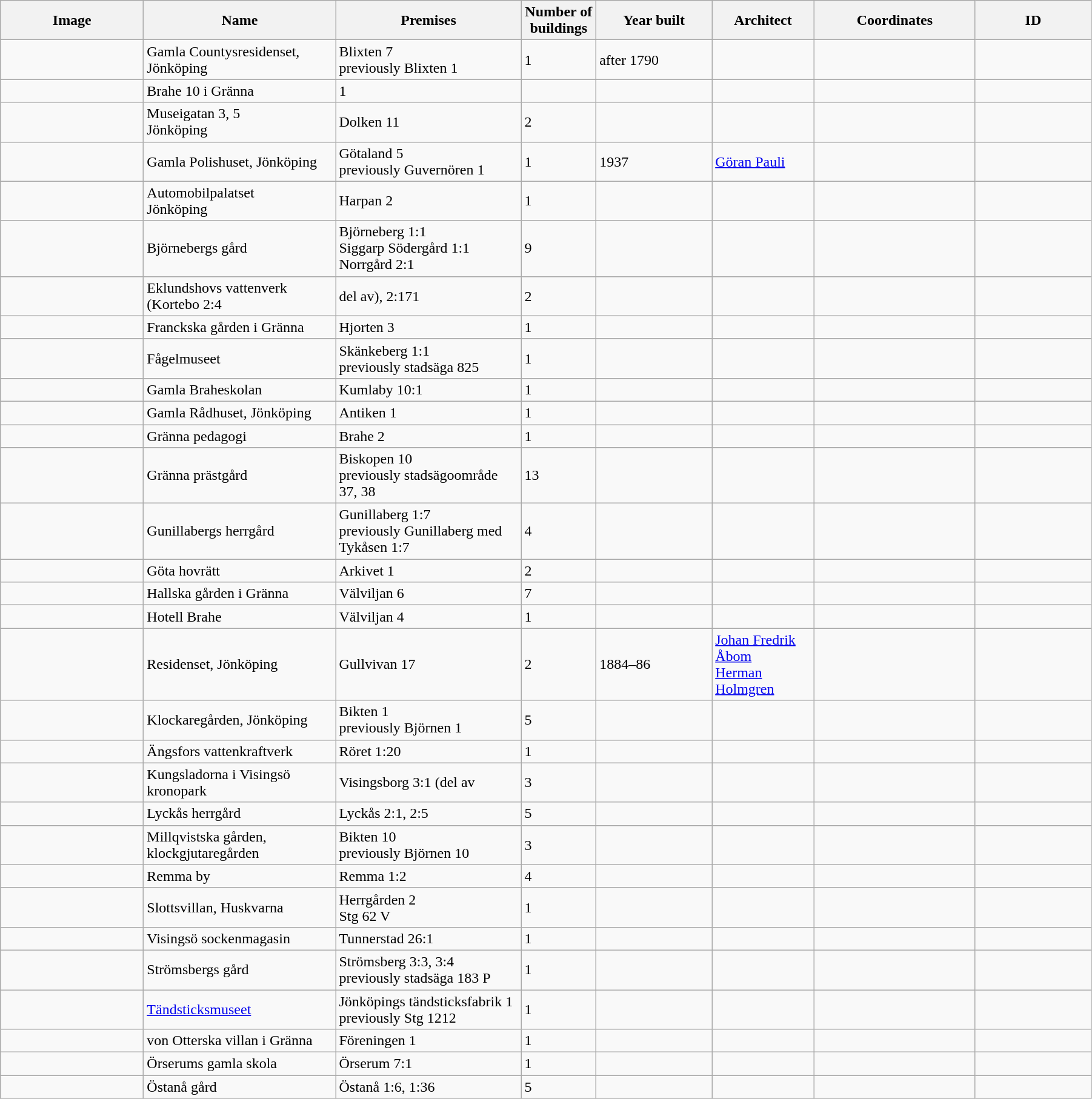<table class="wikitable" width="95%">
<tr>
<th width="150">Image</th>
<th>Name</th>
<th>Premises</th>
<th width="75">Number of<br>buildings</th>
<th width="120">Year built</th>
<th>Architect</th>
<th width="170">Coordinates</th>
<th width="120">ID</th>
</tr>
<tr>
<td></td>
<td>Gamla Countysresidenset, Jönköping</td>
<td>Blixten 7<br>previously Blixten 1</td>
<td>1</td>
<td>after 1790</td>
<td></td>
<td></td>
<td></td>
</tr>
<tr>
<td></td>
<td>Brahe 10 i Gränna</td>
<td>1</td>
<td></td>
<td></td>
<td></td>
<td></td>
</tr>
<tr>
<td></td>
<td>Museigatan 3, 5<br>Jönköping</td>
<td>Dolken 11</td>
<td>2</td>
<td></td>
<td></td>
<td></td>
<td></td>
</tr>
<tr>
<td></td>
<td>Gamla Polishuset, Jönköping</td>
<td>Götaland 5<br>previously Guvernören 1</td>
<td>1</td>
<td>1937</td>
<td><a href='#'>Göran Pauli</a></td>
<td></td>
<td></td>
</tr>
<tr>
<td></td>
<td>Automobilpalatset<br>Jönköping</td>
<td>Harpan 2</td>
<td>1</td>
<td></td>
<td></td>
<td></td>
<td></td>
</tr>
<tr>
<td></td>
<td>Björnebergs gård</td>
<td>Björneberg 1:1<br>Siggarp Södergård 1:1<br>Norrgård 2:1</td>
<td>9</td>
<td></td>
<td></td>
<td></td>
<td></td>
</tr>
<tr>
<td></td>
<td>Eklundshovs vattenverk (Kortebo 2:4</td>
<td>del av), 2:171</td>
<td>2</td>
<td></td>
<td></td>
<td></td>
<td></td>
</tr>
<tr>
<td></td>
<td>Franckska gården i Gränna</td>
<td>Hjorten 3</td>
<td>1</td>
<td></td>
<td></td>
<td></td>
<td></td>
</tr>
<tr>
<td></td>
<td>Fågelmuseet</td>
<td>Skänkeberg 1:1<br>previously stadsäga 825</td>
<td>1</td>
<td></td>
<td></td>
<td></td>
<td></td>
</tr>
<tr>
<td></td>
<td>Gamla Braheskolan</td>
<td>Kumlaby 10:1</td>
<td>1</td>
<td></td>
<td></td>
<td></td>
<td></td>
</tr>
<tr>
<td></td>
<td>Gamla Rådhuset, Jönköping</td>
<td>Antiken 1</td>
<td>1</td>
<td></td>
<td></td>
<td></td>
<td></td>
</tr>
<tr>
<td></td>
<td>Gränna pedagogi</td>
<td>Brahe 2</td>
<td>1</td>
<td></td>
<td></td>
<td></td>
<td></td>
</tr>
<tr>
<td></td>
<td>Gränna prästgård</td>
<td>Biskopen 10<br>previously stadsägoområde 37, 38</td>
<td>13</td>
<td></td>
<td></td>
<td></td>
<td></td>
</tr>
<tr>
<td></td>
<td Gunillaberg>Gunillabergs herrgård</td>
<td>Gunillaberg 1:7<br>previously Gunillaberg med Tykåsen 1:7</td>
<td>4</td>
<td></td>
<td></td>
<td></td>
<td></td>
</tr>
<tr>
<td></td>
<td>Göta hovrätt</td>
<td>Arkivet 1</td>
<td>2</td>
<td></td>
<td></td>
<td></td>
<td></td>
</tr>
<tr>
<td></td>
<td>Hallska gården i Gränna</td>
<td>Välviljan 6</td>
<td>7</td>
<td></td>
<td></td>
<td></td>
<td></td>
</tr>
<tr>
<td></td>
<td>Hotell Brahe</td>
<td>Välviljan 4</td>
<td>1</td>
<td></td>
<td></td>
<td></td>
<td></td>
</tr>
<tr>
<td></td>
<td>Residenset, Jönköping</td>
<td>Gullvivan 17</td>
<td>2</td>
<td>1884–86</td>
<td><a href='#'>Johan Fredrik Åbom</a><br><a href='#'>Herman Holmgren</a></td>
<td></td>
<td></td>
</tr>
<tr>
<td></td>
<td>Klockaregården, Jönköping</td>
<td>Bikten 1<br>previously Björnen 1</td>
<td>5</td>
<td></td>
<td></td>
<td></td>
<td></td>
</tr>
<tr>
<td></td>
<td>Ängsfors vattenkraftverk</td>
<td>Röret 1:20</td>
<td>1</td>
<td></td>
<td></td>
<td></td>
<td></td>
</tr>
<tr>
<td></td>
<td>Kungsladorna i Visingsö kronopark</td>
<td>Visingsborg 3:1 (del av</td>
<td>3</td>
<td></td>
<td></td>
<td></td>
<td></td>
</tr>
<tr>
<td></td>
<td Lyckås>Lyckås herrgård</td>
<td>Lyckås 2:1, 2:5</td>
<td>5</td>
<td></td>
<td></td>
<td></td>
<td></td>
</tr>
<tr>
<td></td>
<td>Millqvistska gården, klockgjutaregården</td>
<td>Bikten 10<br>previously Björnen 10</td>
<td>3</td>
<td></td>
<td></td>
<td></td>
<td></td>
</tr>
<tr>
<td></td>
<td>Remma by</td>
<td>Remma 1:2</td>
<td>4</td>
<td></td>
<td></td>
<td></td>
<td></td>
</tr>
<tr>
<td></td>
<td>Slottsvillan, Huskvarna</td>
<td>Herrgården 2<br>Stg 62 V</td>
<td>1</td>
<td></td>
<td></td>
<td></td>
<td></td>
</tr>
<tr>
<td></td>
<td>Visingsö sockenmagasin</td>
<td>Tunnerstad 26:1</td>
<td>1</td>
<td></td>
<td></td>
<td></td>
<td></td>
</tr>
<tr>
<td></td>
<td Strömsberg, Jönköping Municipality>Strömsbergs gård</td>
<td>Strömsberg 3:3, 3:4<br>previously stadsäga 183 P</td>
<td>1</td>
<td></td>
<td></td>
<td></td>
<td></td>
</tr>
<tr>
<td></td>
<td><a href='#'>Tändsticksmuseet</a></td>
<td>Jönköpings tändsticksfabrik 1<br>previously Stg 1212</td>
<td>1</td>
<td></td>
<td></td>
<td></td>
<td></td>
</tr>
<tr>
<td></td>
<td>von Otterska villan i Gränna</td>
<td>Föreningen 1</td>
<td>1</td>
<td></td>
<td></td>
<td></td>
<td></td>
</tr>
<tr>
<td></td>
<td>Örserums gamla skola</td>
<td>Örserum 7:1</td>
<td>1</td>
<td></td>
<td></td>
<td></td>
<td></td>
</tr>
<tr>
<td></td>
<td>Östanå gård</td>
<td>Östanå 1:6, 1:36</td>
<td>5</td>
<td></td>
<td></td>
<td></td>
<td></td>
</tr>
</table>
